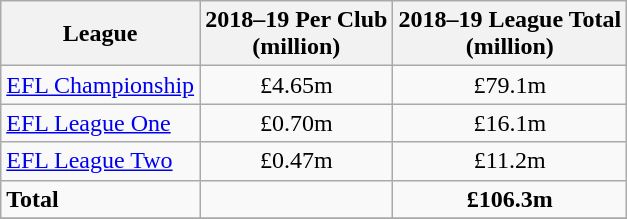<table class="wikitable" border="1">
<tr>
<th>League</th>
<th>2018–19 Per Club <br>(million)</th>
<th>2018–19 League Total <br>(million)</th>
</tr>
<tr>
<td><a href='#'>EFL Championship</a></td>
<td style="text-align:center">£4.65m</td>
<td style="text-align:center">£79.1m</td>
</tr>
<tr>
<td><a href='#'>EFL League One</a></td>
<td style="text-align:center">£0.70m</td>
<td style="text-align:center">£16.1m</td>
</tr>
<tr>
<td><a href='#'>EFL League Two</a></td>
<td style="text-align:center">£0.47m</td>
<td style="text-align:center">£11.2m</td>
</tr>
<tr>
<td><strong>Total</strong></td>
<td></td>
<td style="text-align:center"><strong>£106.3m</strong></td>
</tr>
<tr>
</tr>
</table>
